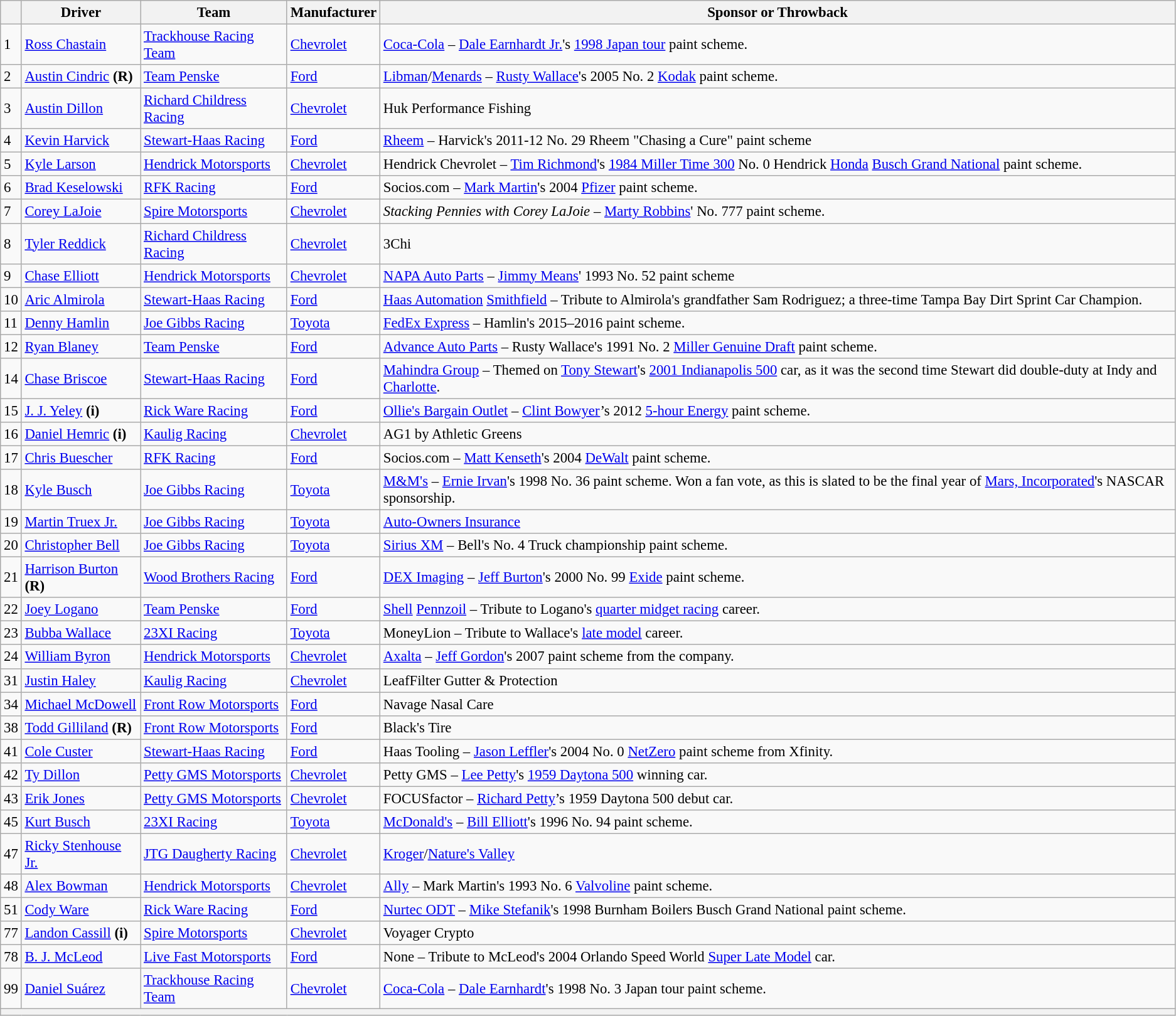<table class="wikitable" style="font-size:95%">
<tr>
<th></th>
<th>Driver</th>
<th>Team</th>
<th>Manufacturer</th>
<th>Sponsor or Throwback</th>
</tr>
<tr>
<td>1</td>
<td><a href='#'>Ross Chastain</a></td>
<td><a href='#'>Trackhouse Racing Team</a></td>
<td><a href='#'>Chevrolet</a></td>
<td><a href='#'>Coca-Cola</a> – <a href='#'>Dale Earnhardt Jr.</a>'s <a href='#'>1998 Japan tour</a> paint scheme.</td>
</tr>
<tr>
<td>2</td>
<td><a href='#'>Austin Cindric</a> <strong>(R)</strong></td>
<td><a href='#'>Team Penske</a></td>
<td><a href='#'>Ford</a></td>
<td><a href='#'>Libman</a>/<a href='#'>Menards</a> – <a href='#'>Rusty Wallace</a>'s 2005 No. 2 <a href='#'>Kodak</a> paint scheme.</td>
</tr>
<tr>
<td>3</td>
<td><a href='#'>Austin Dillon</a></td>
<td><a href='#'>Richard Childress Racing</a></td>
<td><a href='#'>Chevrolet</a></td>
<td>Huk Performance Fishing</td>
</tr>
<tr>
<td>4</td>
<td><a href='#'>Kevin Harvick</a></td>
<td><a href='#'>Stewart-Haas Racing</a></td>
<td><a href='#'>Ford</a></td>
<td><a href='#'>Rheem</a> – Harvick's 2011-12 No. 29 Rheem "Chasing a Cure" paint scheme</td>
</tr>
<tr>
<td>5</td>
<td><a href='#'>Kyle Larson</a></td>
<td><a href='#'>Hendrick Motorsports</a></td>
<td><a href='#'>Chevrolet</a></td>
<td>Hendrick Chevrolet – <a href='#'>Tim Richmond</a>'s <a href='#'>1984 Miller Time 300</a> No. 0 Hendrick <a href='#'>Honda</a> <a href='#'>Busch Grand National</a> paint scheme.</td>
</tr>
<tr>
<td>6</td>
<td><a href='#'>Brad Keselowski</a></td>
<td><a href='#'>RFK Racing</a></td>
<td><a href='#'>Ford</a></td>
<td>Socios.com – <a href='#'>Mark Martin</a>'s 2004 <a href='#'>Pfizer</a> paint scheme.</td>
</tr>
<tr>
<td>7</td>
<td><a href='#'>Corey LaJoie</a></td>
<td><a href='#'>Spire Motorsports</a></td>
<td><a href='#'>Chevrolet</a></td>
<td><em>Stacking Pennies with Corey LaJoie</em> – <a href='#'>Marty Robbins</a>' No. 777 paint scheme.</td>
</tr>
<tr>
<td>8</td>
<td><a href='#'>Tyler Reddick</a></td>
<td><a href='#'>Richard Childress Racing</a></td>
<td><a href='#'>Chevrolet</a></td>
<td>3Chi</td>
</tr>
<tr>
<td>9</td>
<td><a href='#'>Chase Elliott</a></td>
<td><a href='#'>Hendrick Motorsports</a></td>
<td><a href='#'>Chevrolet</a></td>
<td><a href='#'>NAPA Auto Parts</a> – <a href='#'>Jimmy Means</a>' 1993 No. 52 paint scheme</td>
</tr>
<tr>
<td>10</td>
<td><a href='#'>Aric Almirola</a></td>
<td><a href='#'>Stewart-Haas Racing</a></td>
<td><a href='#'>Ford</a></td>
<td><a href='#'>Haas Automation</a> <a href='#'>Smithfield</a> – Tribute to Almirola's grandfather Sam Rodriguez; a three-time Tampa Bay Dirt Sprint Car Champion.</td>
</tr>
<tr>
<td>11</td>
<td><a href='#'>Denny Hamlin</a></td>
<td><a href='#'>Joe Gibbs Racing</a></td>
<td><a href='#'>Toyota</a></td>
<td><a href='#'>FedEx Express</a> – Hamlin's 2015–2016 paint scheme.</td>
</tr>
<tr>
<td>12</td>
<td><a href='#'>Ryan Blaney</a></td>
<td><a href='#'>Team Penske</a></td>
<td><a href='#'>Ford</a></td>
<td><a href='#'>Advance Auto Parts</a> – Rusty Wallace's 1991 No. 2 <a href='#'>Miller Genuine Draft</a> paint scheme.</td>
</tr>
<tr>
<td>14</td>
<td><a href='#'>Chase Briscoe</a></td>
<td><a href='#'>Stewart-Haas Racing</a></td>
<td><a href='#'>Ford</a></td>
<td><a href='#'>Mahindra Group</a> – Themed on <a href='#'>Tony Stewart</a>'s <a href='#'>2001 Indianapolis 500</a> car, as it was the second time Stewart did double-duty at Indy and <a href='#'>Charlotte</a>.</td>
</tr>
<tr>
<td>15</td>
<td><a href='#'>J. J. Yeley</a> <strong>(i)</strong></td>
<td><a href='#'>Rick Ware Racing</a></td>
<td><a href='#'>Ford</a></td>
<td><a href='#'>Ollie's Bargain Outlet</a> – <a href='#'>Clint Bowyer</a>’s 2012 <a href='#'>5-hour Energy</a> paint scheme.</td>
</tr>
<tr>
<td>16</td>
<td><a href='#'>Daniel Hemric</a> <strong>(i)</strong></td>
<td><a href='#'>Kaulig Racing</a></td>
<td><a href='#'>Chevrolet</a></td>
<td>AG1 by Athletic Greens</td>
</tr>
<tr>
<td>17</td>
<td><a href='#'>Chris Buescher</a></td>
<td><a href='#'>RFK Racing</a></td>
<td><a href='#'>Ford</a></td>
<td>Socios.com – <a href='#'>Matt Kenseth</a>'s 2004 <a href='#'>DeWalt</a> paint scheme.</td>
</tr>
<tr>
<td>18</td>
<td><a href='#'>Kyle Busch</a> </td>
<td><a href='#'>Joe Gibbs Racing</a></td>
<td><a href='#'>Toyota</a></td>
<td><a href='#'>M&M's</a> – <a href='#'>Ernie Irvan</a>'s 1998 No. 36 paint scheme. Won a fan vote, as this is slated to be the final year of <a href='#'>Mars, Incorporated</a>'s NASCAR sponsorship.</td>
</tr>
<tr>
<td>19</td>
<td><a href='#'>Martin Truex Jr.</a></td>
<td><a href='#'>Joe Gibbs Racing</a></td>
<td><a href='#'>Toyota</a></td>
<td><a href='#'>Auto-Owners Insurance</a></td>
</tr>
<tr>
<td>20</td>
<td><a href='#'>Christopher Bell</a></td>
<td><a href='#'>Joe Gibbs Racing</a></td>
<td><a href='#'>Toyota</a></td>
<td><a href='#'>Sirius XM</a> – Bell's No. 4 Truck championship paint scheme.</td>
</tr>
<tr>
<td>21</td>
<td><a href='#'>Harrison Burton</a> <strong>(R)</strong></td>
<td><a href='#'>Wood Brothers Racing</a></td>
<td><a href='#'>Ford</a></td>
<td><a href='#'>DEX Imaging</a> – <a href='#'>Jeff Burton</a>'s 2000 No. 99 <a href='#'>Exide</a> paint scheme.</td>
</tr>
<tr>
<td>22</td>
<td><a href='#'>Joey Logano</a></td>
<td><a href='#'>Team Penske</a></td>
<td><a href='#'>Ford</a></td>
<td><a href='#'>Shell</a> <a href='#'>Pennzoil</a> – Tribute to Logano's <a href='#'>quarter midget racing</a> career.</td>
</tr>
<tr>
<td>23</td>
<td><a href='#'>Bubba Wallace</a></td>
<td><a href='#'>23XI Racing</a></td>
<td><a href='#'>Toyota</a></td>
<td>MoneyLion – Tribute to Wallace's <a href='#'>late model</a> career.</td>
</tr>
<tr>
<td>24</td>
<td><a href='#'>William Byron</a></td>
<td><a href='#'>Hendrick Motorsports</a></td>
<td><a href='#'>Chevrolet</a></td>
<td><a href='#'>Axalta</a> – <a href='#'>Jeff Gordon</a>'s 2007 paint scheme from the company.</td>
</tr>
<tr>
<td>31</td>
<td><a href='#'>Justin Haley</a></td>
<td><a href='#'>Kaulig Racing</a></td>
<td><a href='#'>Chevrolet</a></td>
<td>LeafFilter Gutter & Protection</td>
</tr>
<tr>
<td>34</td>
<td><a href='#'>Michael McDowell</a></td>
<td><a href='#'>Front Row Motorsports</a></td>
<td><a href='#'>Ford</a></td>
<td>Navage Nasal Care</td>
</tr>
<tr>
<td>38</td>
<td><a href='#'>Todd Gilliland</a> <strong>(R)</strong></td>
<td><a href='#'>Front Row Motorsports</a></td>
<td><a href='#'>Ford</a></td>
<td>Black's Tire</td>
</tr>
<tr>
<td>41</td>
<td><a href='#'>Cole Custer</a></td>
<td><a href='#'>Stewart-Haas Racing</a></td>
<td><a href='#'>Ford</a></td>
<td>Haas Tooling – <a href='#'>Jason Leffler</a>'s 2004 No. 0 <a href='#'>NetZero</a> paint scheme from Xfinity.</td>
</tr>
<tr>
<td>42</td>
<td><a href='#'>Ty Dillon</a></td>
<td><a href='#'>Petty GMS Motorsports</a></td>
<td><a href='#'>Chevrolet</a></td>
<td>Petty GMS – <a href='#'>Lee Petty</a>'s <a href='#'>1959 Daytona 500</a> winning car.</td>
</tr>
<tr>
<td>43</td>
<td><a href='#'>Erik Jones</a></td>
<td><a href='#'>Petty GMS Motorsports</a></td>
<td><a href='#'>Chevrolet</a></td>
<td>FOCUSfactor – <a href='#'>Richard Petty</a>’s 1959 Daytona 500 debut car.</td>
</tr>
<tr>
<td>45</td>
<td><a href='#'>Kurt Busch</a></td>
<td><a href='#'>23XI Racing</a></td>
<td><a href='#'>Toyota</a></td>
<td><a href='#'>McDonald's</a> – <a href='#'>Bill Elliott</a>'s 1996 No. 94 paint scheme.</td>
</tr>
<tr>
<td>47</td>
<td><a href='#'>Ricky Stenhouse Jr.</a></td>
<td><a href='#'>JTG Daugherty Racing</a></td>
<td><a href='#'>Chevrolet</a></td>
<td><a href='#'>Kroger</a>/<a href='#'>Nature's Valley</a></td>
</tr>
<tr>
<td>48</td>
<td><a href='#'>Alex Bowman</a></td>
<td><a href='#'>Hendrick Motorsports</a></td>
<td><a href='#'>Chevrolet</a></td>
<td><a href='#'>Ally</a> – Mark Martin's 1993 No. 6 <a href='#'>Valvoline</a> paint scheme.</td>
</tr>
<tr>
<td>51</td>
<td><a href='#'>Cody Ware</a></td>
<td><a href='#'>Rick Ware Racing</a></td>
<td><a href='#'>Ford</a></td>
<td><a href='#'>Nurtec ODT</a> – <a href='#'>Mike Stefanik</a>'s 1998 Burnham Boilers Busch Grand National paint scheme.</td>
</tr>
<tr>
<td>77</td>
<td><a href='#'>Landon Cassill</a> <strong>(i)</strong></td>
<td><a href='#'>Spire Motorsports</a></td>
<td><a href='#'>Chevrolet</a></td>
<td>Voyager Crypto</td>
</tr>
<tr>
<td>78</td>
<td><a href='#'>B. J. McLeod</a></td>
<td><a href='#'>Live Fast Motorsports</a></td>
<td><a href='#'>Ford</a></td>
<td>None – Tribute to McLeod's 2004 Orlando Speed World <a href='#'>Super Late Model</a> car.</td>
</tr>
<tr>
<td>99</td>
<td><a href='#'>Daniel Suárez</a></td>
<td><a href='#'>Trackhouse Racing Team</a></td>
<td><a href='#'>Chevrolet</a></td>
<td><a href='#'>Coca-Cola</a> – <a href='#'>Dale Earnhardt</a>'s 1998 No. 3 Japan tour paint scheme.</td>
</tr>
<tr>
<th colspan="5"></th>
</tr>
</table>
